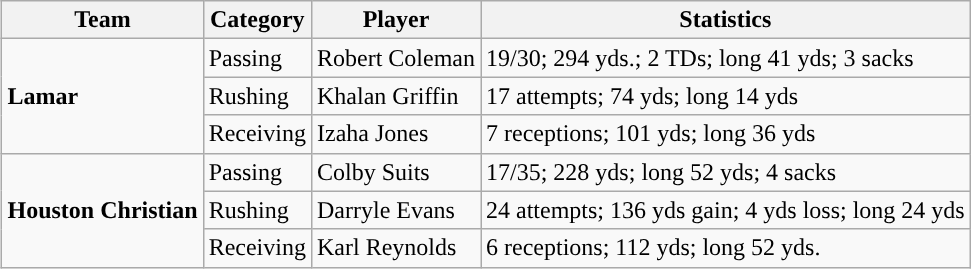<table class="wikitable" style="float: right;">
<tr>
<th>Team</th>
<th>Category</th>
<th>Player</th>
<th>Statistics</th>
</tr>
<tr>
<td rowspan=3><strong>Lamar</strong></td>
<td>Passing</td>
<td>Robert Coleman</td>
<td>19/30; 294 yds.; 2 TDs; long 41 yds; 3 sacks</td>
</tr>
<tr>
<td>Rushing</td>
<td>Khalan Griffin</td>
<td>17 attempts; 74 yds; long 14 yds</td>
</tr>
<tr>
<td>Receiving</td>
<td>Izaha Jones</td>
<td>7 receptions; 101 yds; long 36 yds</td>
</tr>
<tr>
<td rowspan=3><strong>Houston Christian</strong></td>
<td>Passing</td>
<td>Colby Suits</td>
<td>17/35; 228 yds; long 52 yds; 4 sacks</td>
</tr>
<tr>
<td>Rushing</td>
<td>Darryle Evans</td>
<td>24 attempts; 136 yds gain; 4 yds loss; long 24 yds</td>
</tr>
<tr>
<td>Receiving</td>
<td>Karl Reynolds</td>
<td>6 receptions; 112 yds; long 52 yds.</td>
</tr>
</table>
